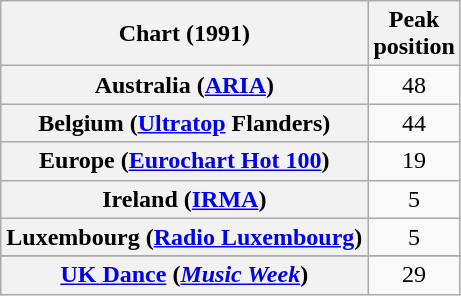<table class="wikitable sortable plainrowheaders" style="text-align:center">
<tr>
<th scope="col">Chart (1991)</th>
<th scope="col">Peak<br>position</th>
</tr>
<tr>
<th scope="row">Australia (<a href='#'>ARIA</a>)</th>
<td>48</td>
</tr>
<tr>
<th scope="row">Belgium (<a href='#'>Ultratop</a> Flanders)</th>
<td>44</td>
</tr>
<tr>
<th scope="row">Europe (<a href='#'>Eurochart Hot 100</a>)</th>
<td>19</td>
</tr>
<tr>
<th scope="row">Ireland (<a href='#'>IRMA</a>)</th>
<td>5</td>
</tr>
<tr>
<th scope="row">Luxembourg (<a href='#'>Radio Luxembourg</a>)</th>
<td>5</td>
</tr>
<tr>
</tr>
<tr>
<th scope="row"><a href='#'>UK Dance</a> (<em><a href='#'>Music Week</a></em>)</th>
<td>29</td>
</tr>
</table>
